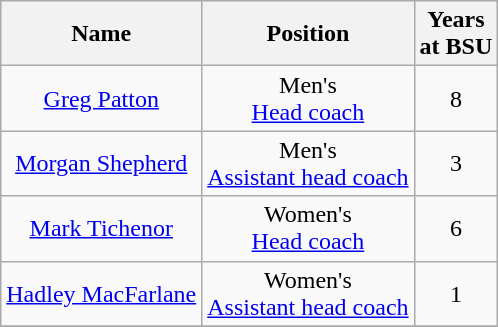<table class="wikitable">
<tr>
<th>Name</th>
<th>Position</th>
<th>Years<br>at BSU</th>
</tr>
<tr align="center">
<td><a href='#'>Greg Patton</a></td>
<td>Men's <br><a href='#'>Head coach</a></td>
<td>8</td>
</tr>
<tr align="center">
<td><a href='#'>Morgan Shepherd</a></td>
<td>Men's <br><a href='#'>Assistant head coach</a></td>
<td>3</td>
</tr>
<tr align="center">
<td><a href='#'>Mark Tichenor</a></td>
<td>Women's <br><a href='#'>Head coach</a></td>
<td>6</td>
</tr>
<tr align="center">
<td><a href='#'>Hadley MacFarlane</a></td>
<td>Women's <br><a href='#'>Assistant head coach</a></td>
<td>1</td>
</tr>
<tr align="center">
</tr>
</table>
